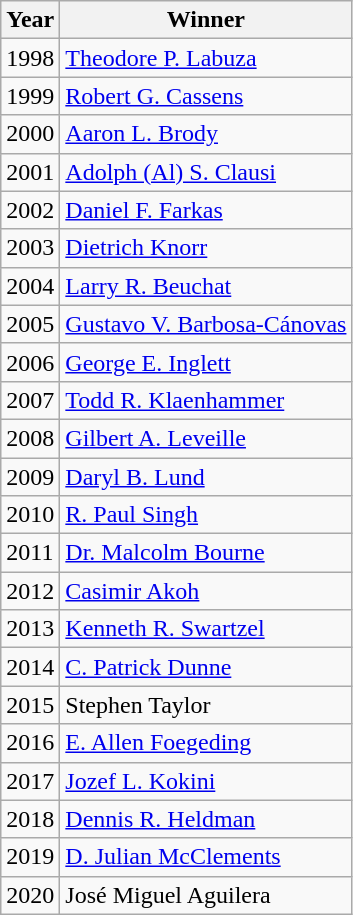<table class="wikitable">
<tr>
<th>Year</th>
<th>Winner</th>
</tr>
<tr>
<td>1998</td>
<td><a href='#'>Theodore P. Labuza</a></td>
</tr>
<tr>
<td>1999</td>
<td><a href='#'>Robert G. Cassens</a></td>
</tr>
<tr>
<td>2000</td>
<td><a href='#'>Aaron L. Brody</a></td>
</tr>
<tr>
<td>2001</td>
<td><a href='#'>Adolph (Al) S. Clausi</a></td>
</tr>
<tr>
<td>2002</td>
<td><a href='#'>Daniel F. Farkas</a></td>
</tr>
<tr>
<td>2003</td>
<td><a href='#'>Dietrich Knorr</a></td>
</tr>
<tr>
<td>2004</td>
<td><a href='#'>Larry R. Beuchat</a></td>
</tr>
<tr>
<td>2005</td>
<td><a href='#'>Gustavo V. Barbosa-Cánovas</a></td>
</tr>
<tr>
<td>2006</td>
<td><a href='#'>George E. Inglett</a></td>
</tr>
<tr>
<td>2007</td>
<td><a href='#'>Todd R. Klaenhammer</a></td>
</tr>
<tr>
<td>2008</td>
<td><a href='#'>Gilbert A. Leveille</a></td>
</tr>
<tr>
<td>2009</td>
<td><a href='#'>Daryl B. Lund</a></td>
</tr>
<tr>
<td>2010</td>
<td><a href='#'>R. Paul Singh</a></td>
</tr>
<tr>
<td>2011</td>
<td><a href='#'>Dr. Malcolm Bourne</a></td>
</tr>
<tr>
<td>2012</td>
<td><a href='#'>Casimir Akoh</a></td>
</tr>
<tr>
<td>2013</td>
<td><a href='#'>Kenneth R. Swartzel</a></td>
</tr>
<tr>
<td>2014</td>
<td><a href='#'>C. Patrick Dunne</a></td>
</tr>
<tr>
<td>2015</td>
<td>Stephen Taylor</td>
</tr>
<tr>
<td>2016</td>
<td><a href='#'>E. Allen Foegeding</a></td>
</tr>
<tr>
<td>2017</td>
<td><a href='#'>Jozef L. Kokini</a></td>
</tr>
<tr>
<td>2018</td>
<td><a href='#'>Dennis R. Heldman</a></td>
</tr>
<tr>
<td>2019</td>
<td><a href='#'>D. Julian McClements</a></td>
</tr>
<tr>
<td>2020</td>
<td>José Miguel Aguilera</td>
</tr>
</table>
